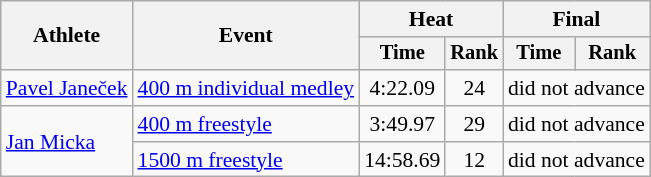<table class=wikitable style="font-size:90%">
<tr>
<th rowspan="2">Athlete</th>
<th rowspan="2">Event</th>
<th colspan="2">Heat</th>
<th colspan="2">Final</th>
</tr>
<tr style="font-size:95%">
<th>Time</th>
<th>Rank</th>
<th>Time</th>
<th>Rank</th>
</tr>
<tr align=center>
<td align=left><a href='#'>Pavel Janeček</a></td>
<td align=left><a href='#'>400 m individual medley</a></td>
<td>4:22.09</td>
<td>24</td>
<td colspan=2>did not advance</td>
</tr>
<tr align=center>
<td align=left rowspan=2><a href='#'>Jan Micka</a></td>
<td align=left><a href='#'>400 m freestyle</a></td>
<td>3:49.97</td>
<td>29</td>
<td colspan=2>did not advance</td>
</tr>
<tr align=center>
<td align=left><a href='#'>1500 m freestyle</a></td>
<td>14:58.69</td>
<td>12</td>
<td colspan=2>did not advance</td>
</tr>
</table>
